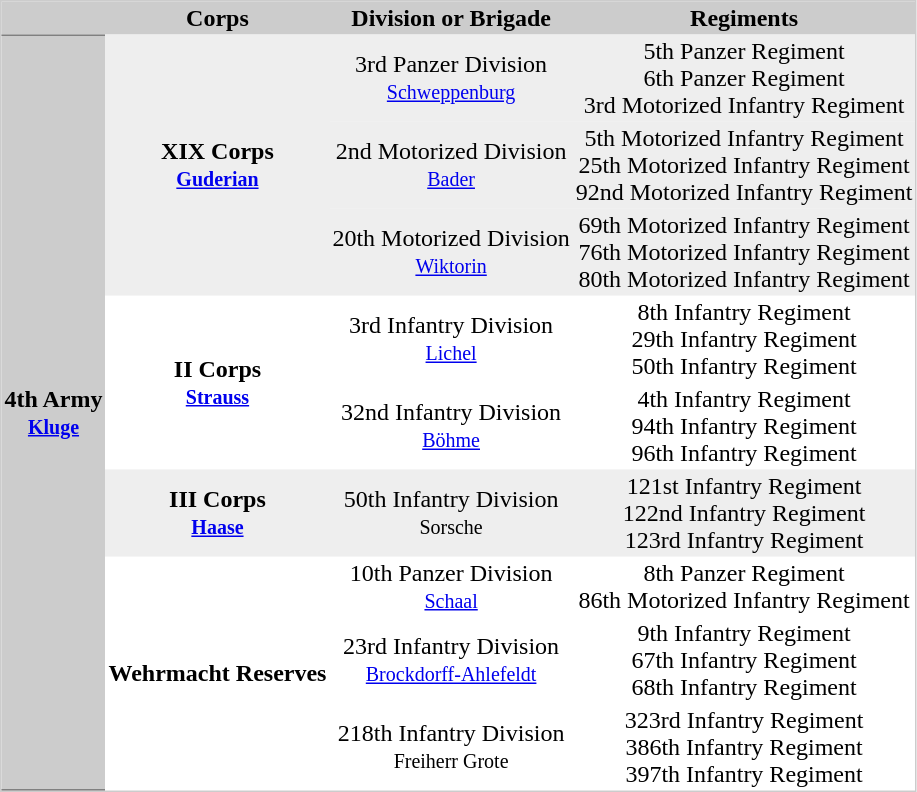<table border="0" cellspacing="0" cellpadding="2" style="text-align:center;border:1px solid #ccc;">
<tr>
<th ROWSPAN=1 style="background:#ccc;"></th>
<td style="background:#ccc;"><strong>Corps</strong></td>
<td style="background:#ccc;"><strong>Division or Brigade</strong></td>
<td style="background:#ccc;"><strong>Regiments</strong></td>
</tr>
<tr style="background:#eee;">
<th ROWSPAN=10 style="background:#ccc; border-top:1px solid gray; border-bottom:1px solid gray;">4th Army <br><small><a href='#'>Kluge</a></small></th>
<th ROWSPAN=3>XIX Corps <br><small><a href='#'>Guderian</a></small></th>
<td>3rd Panzer Division <br><small><a href='#'>Schweppenburg</a></small></td>
<td>5th Panzer Regiment <br> 6th Panzer Regiment <br> 3rd Motorized Infantry Regiment</td>
</tr>
<tr style="background:#eee;">
<td>2nd Motorized Division <br><small><a href='#'>Bader</a></small></td>
<td>5th Motorized Infantry Regiment <br> 25th Motorized Infantry Regiment <br> 92nd Motorized Infantry Regiment</td>
</tr>
<tr style="background:#eee;">
<td>20th Motorized Division <br><small><a href='#'>Wiktorin</a></small></td>
<td>69th Motorized Infantry Regiment <br> 76th Motorized Infantry Regiment <br> 80th Motorized Infantry Regiment</td>
</tr>
<tr>
<th ROWSPAN=2>II Corps <br><small><a href='#'>Strauss</a></small></th>
<td>3rd Infantry Division <br><small><a href='#'>Lichel</a></small></td>
<td>8th Infantry Regiment <br> 29th Infantry Regiment <br> 50th Infantry Regiment</td>
</tr>
<tr>
<td>32nd Infantry Division <br><small><a href='#'>Böhme</a></small></td>
<td>4th Infantry Regiment <br> 94th Infantry Regiment <br> 96th Infantry Regiment</td>
</tr>
<tr style="background:#eee;">
<th ROWSPAN=1>III Corps <br><small><a href='#'>Haase</a></small></th>
<td>50th Infantry Division <br><small>Sorsche</small></td>
<td>121st Infantry Regiment <br> 122nd Infantry Regiment <br> 123rd Infantry Regiment</td>
</tr>
<tr>
<th ROWSPAN=3>Wehrmacht Reserves</th>
<td>10th Panzer Division <br><small><a href='#'>Schaal</a></small></td>
<td>8th Panzer Regiment <br> 86th Motorized Infantry Regiment</td>
</tr>
<tr>
<td>23rd Infantry Division <br><small><a href='#'>Brockdorff-Ahlefeldt</a></small></td>
<td>9th Infantry Regiment <br> 67th Infantry Regiment <br> 68th Infantry Regiment</td>
</tr>
<tr>
<td>218th Infantry Division <br><small>Freiherr Grote</small></td>
<td>323rd Infantry Regiment <br> 386th Infantry Regiment <br> 397th Infantry Regiment</td>
</tr>
</table>
